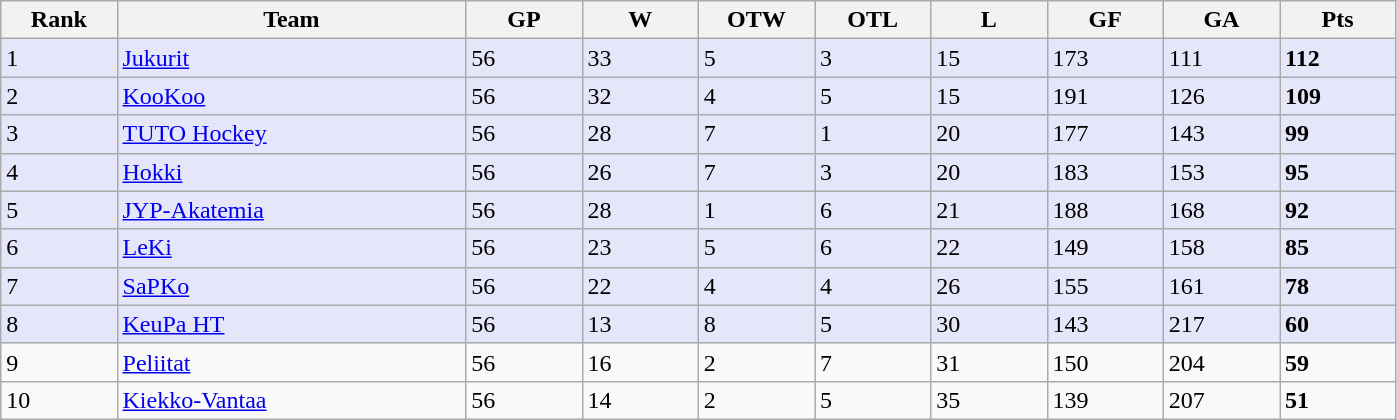<table class="wikitable">
<tr>
<th width="5%" align="left">Rank</th>
<th width="15%">Team</th>
<th width="5%">GP</th>
<th width="5%">W</th>
<th width="5%">OTW</th>
<th width="5%">OTL</th>
<th width="5%">L</th>
<th width="5%">GF</th>
<th width="5%">GA</th>
<th width="5%">Pts</th>
</tr>
<tr bgcolor="#e6e6fa">
<td>1</td>
<td><a href='#'>Jukurit</a></td>
<td>56</td>
<td>33</td>
<td>5</td>
<td>3</td>
<td>15</td>
<td>173</td>
<td>111</td>
<td><strong>112</strong></td>
</tr>
<tr bgcolor="#e6e6fa">
<td>2</td>
<td><a href='#'>KooKoo</a></td>
<td>56</td>
<td>32</td>
<td>4</td>
<td>5</td>
<td>15</td>
<td>191</td>
<td>126</td>
<td><strong>109</strong></td>
</tr>
<tr bgcolor="#e6e6fa">
<td>3</td>
<td><a href='#'>TUTO Hockey</a></td>
<td>56</td>
<td>28</td>
<td>7</td>
<td>1</td>
<td>20</td>
<td>177</td>
<td>143</td>
<td><strong>99</strong></td>
</tr>
<tr bgcolor="#e6e6fa">
<td>4</td>
<td><a href='#'>Hokki</a></td>
<td>56</td>
<td>26</td>
<td>7</td>
<td>3</td>
<td>20</td>
<td>183</td>
<td>153</td>
<td><strong>95</strong></td>
</tr>
<tr bgcolor="#e6e6fa">
<td>5</td>
<td><a href='#'>JYP-Akatemia</a></td>
<td>56</td>
<td>28</td>
<td>1</td>
<td>6</td>
<td>21</td>
<td>188</td>
<td>168</td>
<td><strong>92</strong></td>
</tr>
<tr bgcolor="#e6e6fa">
<td>6</td>
<td><a href='#'>LeKi</a></td>
<td>56</td>
<td>23</td>
<td>5</td>
<td>6</td>
<td>22</td>
<td>149</td>
<td>158</td>
<td><strong>85</strong></td>
</tr>
<tr bgcolor="#e6e6fa">
<td>7</td>
<td><a href='#'>SaPKo</a></td>
<td>56</td>
<td>22</td>
<td>4</td>
<td>4</td>
<td>26</td>
<td>155</td>
<td>161</td>
<td><strong>78</strong></td>
</tr>
<tr bgcolor="#e6e6fa">
<td>8</td>
<td><a href='#'>KeuPa HT</a></td>
<td>56</td>
<td>13</td>
<td>8</td>
<td>5</td>
<td>30</td>
<td>143</td>
<td>217</td>
<td><strong>60</strong></td>
</tr>
<tr>
<td>9</td>
<td><a href='#'>Peliitat</a></td>
<td>56</td>
<td>16</td>
<td>2</td>
<td>7</td>
<td>31</td>
<td>150</td>
<td>204</td>
<td><strong>59</strong></td>
</tr>
<tr>
<td>10</td>
<td><a href='#'>Kiekko-Vantaa</a></td>
<td>56</td>
<td>14</td>
<td>2</td>
<td>5</td>
<td>35</td>
<td>139</td>
<td>207</td>
<td><strong>51</strong></td>
</tr>
</table>
